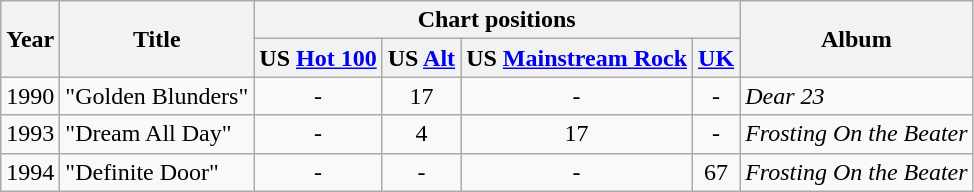<table class="wikitable">
<tr>
<th rowspan="2">Year</th>
<th rowspan="2">Title</th>
<th colspan="4">Chart positions</th>
<th rowspan="2">Album</th>
</tr>
<tr>
<th>US <a href='#'>Hot 100</a></th>
<th>US <a href='#'>Alt</a></th>
<th>US <a href='#'>Mainstream Rock</a></th>
<th><a href='#'>UK</a></th>
</tr>
<tr>
<td>1990</td>
<td>"Golden Blunders"</td>
<td style="text-align:center;">-</td>
<td style="text-align:center;">17</td>
<td style="text-align:center;">-</td>
<td style="text-align:center;">-</td>
<td><em>Dear 23</em></td>
</tr>
<tr>
<td>1993</td>
<td>"Dream All Day"</td>
<td style="text-align:center;">-</td>
<td style="text-align:center;">4</td>
<td style="text-align:center;">17</td>
<td style="text-align:center;">-</td>
<td><em>Frosting On the Beater</em></td>
</tr>
<tr>
<td>1994</td>
<td>"Definite Door"</td>
<td style="text-align:center;">-</td>
<td style="text-align:center;">-</td>
<td style="text-align:center;">-</td>
<td style="text-align:center;">67</td>
<td><em>Frosting On the Beater</em></td>
</tr>
</table>
